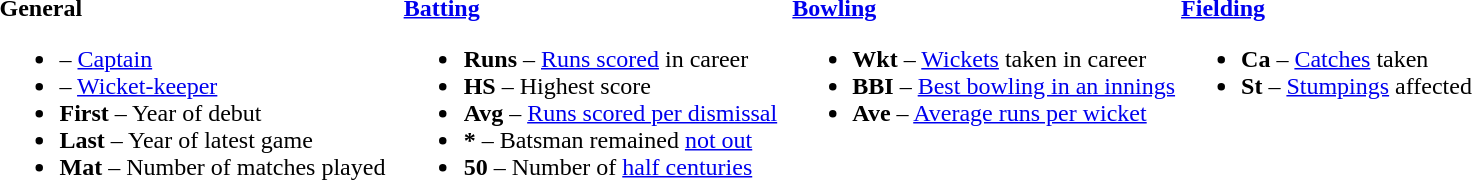<table>
<tr>
<td valign="top" style="width:26%"><br><strong>General</strong><ul><li> – <a href='#'>Captain</a></li><li> – <a href='#'>Wicket-keeper</a></li><li><strong>First</strong> – Year of debut</li><li><strong>Last</strong> – Year of latest game</li><li><strong>Mat</strong> – Number of matches played</li></ul></td>
<td valign="top" style="width:25%"><br><strong><a href='#'>Batting</a></strong><ul><li><strong>Runs</strong> – <a href='#'>Runs scored</a> in career</li><li><strong>HS</strong> – Highest score</li><li><strong>Avg</strong> – <a href='#'>Runs scored per dismissal</a></li><li><strong>*</strong> – Batsman remained <a href='#'>not out</a></li><li><strong>50</strong> – Number of <a href='#'>half centuries</a></li></ul></td>
<td valign="top" style="width:25%"><br><strong><a href='#'>Bowling</a></strong><ul><li><strong>Wkt</strong> – <a href='#'>Wickets</a> taken in career</li><li><strong>BBI</strong> – <a href='#'>Best bowling in an innings</a></li><li><strong>Ave</strong> – <a href='#'>Average runs per wicket</a></li></ul></td>
<td valign="top" style="width:24%"><br><strong><a href='#'>Fielding</a></strong><ul><li><strong>Ca</strong> – <a href='#'>Catches</a> taken</li><li><strong>St</strong> – <a href='#'>Stumpings</a> affected</li></ul></td>
</tr>
</table>
